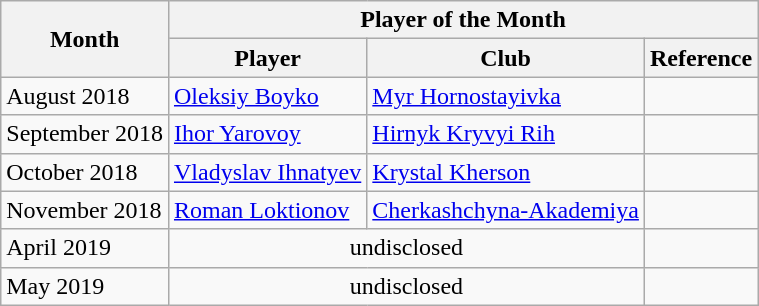<table class="wikitable">
<tr>
<th rowspan="2">Month</th>
<th colspan="3">Player of the Month</th>
</tr>
<tr>
<th>Player</th>
<th>Club</th>
<th>Reference</th>
</tr>
<tr>
<td>August 2018</td>
<td> <a href='#'>Oleksiy Boyko</a></td>
<td><a href='#'>Myr Hornostayivka</a></td>
<td align=center></td>
</tr>
<tr>
<td>September 2018</td>
<td> <a href='#'>Ihor Yarovoy</a></td>
<td><a href='#'>Hirnyk Kryvyi Rih</a></td>
<td align=center></td>
</tr>
<tr>
<td>October 2018</td>
<td> <a href='#'>Vladyslav Ihnatyev</a></td>
<td><a href='#'>Krystal Kherson</a></td>
<td align=center></td>
</tr>
<tr>
<td>November 2018</td>
<td> <a href='#'>Roman Loktionov</a></td>
<td><a href='#'>Cherkashchyna-Akademiya</a></td>
<td align=center></td>
</tr>
<tr>
<td>April 2019</td>
<td align=center colspan=2>undisclosed</td>
<td align=center></td>
</tr>
<tr>
<td>May 2019</td>
<td align=center colspan=2>undisclosed</td>
<td align=center></td>
</tr>
</table>
